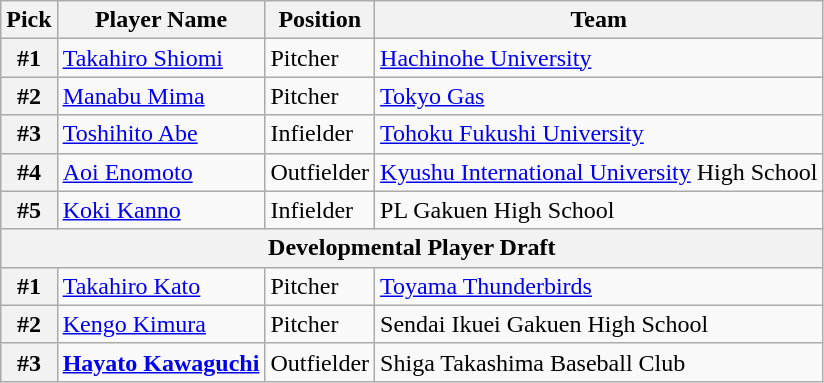<table class="wikitable">
<tr>
<th>Pick</th>
<th>Player Name</th>
<th>Position</th>
<th>Team</th>
</tr>
<tr>
<th>#1</th>
<td><a href='#'>Takahiro Shiomi</a></td>
<td>Pitcher</td>
<td><a href='#'>Hachinohe University</a></td>
</tr>
<tr>
<th>#2</th>
<td><a href='#'>Manabu Mima</a></td>
<td>Pitcher</td>
<td><a href='#'>Tokyo Gas</a></td>
</tr>
<tr>
<th>#3</th>
<td><a href='#'>Toshihito Abe</a></td>
<td>Infielder</td>
<td><a href='#'>Tohoku Fukushi University</a></td>
</tr>
<tr>
<th>#4</th>
<td><a href='#'>Aoi Enomoto</a></td>
<td>Outfielder</td>
<td><a href='#'>Kyushu International University</a> High School</td>
</tr>
<tr>
<th>#5</th>
<td><a href='#'>Koki Kanno</a></td>
<td>Infielder</td>
<td>PL Gakuen High School</td>
</tr>
<tr>
<th colspan="5">Developmental Player Draft</th>
</tr>
<tr>
<th>#1</th>
<td><a href='#'>Takahiro Kato</a></td>
<td>Pitcher</td>
<td><a href='#'>Toyama Thunderbirds</a></td>
</tr>
<tr>
<th>#2</th>
<td><a href='#'>Kengo Kimura</a></td>
<td>Pitcher</td>
<td>Sendai Ikuei Gakuen High School</td>
</tr>
<tr>
<th>#3</th>
<td><strong><a href='#'>Hayato Kawaguchi</a></strong></td>
<td>Outfielder</td>
<td>Shiga Takashima Baseball Club</td>
</tr>
</table>
